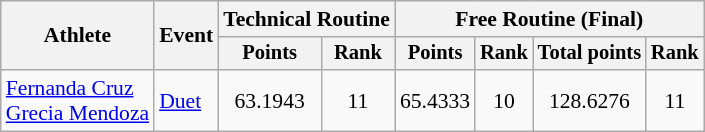<table class=wikitable style="font-size:90%">
<tr>
<th rowspan="2">Athlete</th>
<th rowspan="2">Event</th>
<th colspan="2">Technical Routine</th>
<th colspan="4">Free Routine (Final)</th>
</tr>
<tr style="font-size:95%">
<th>Points</th>
<th>Rank</th>
<th>Points</th>
<th>Rank</th>
<th>Total points</th>
<th>Rank</th>
</tr>
<tr align=center>
<td align=left><a href='#'>Fernanda Cruz</a><br><a href='#'>Grecia Mendoza</a></td>
<td align=left><a href='#'>Duet</a></td>
<td>63.1943</td>
<td>11</td>
<td>65.4333</td>
<td>10</td>
<td>128.6276</td>
<td>11</td>
</tr>
</table>
